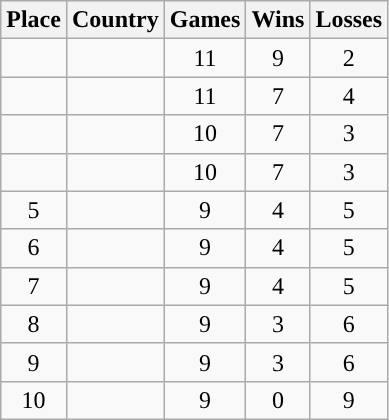<table class="wikitable" style="text-align:center;">
<tr>
<th>Place</th>
<th>Country</th>
<th>Games</th>
<th>Wins</th>
<th>Losses</th>
</tr>
<tr>
<td></td>
<td align=left></td>
<td>11</td>
<td>9</td>
<td>2</td>
</tr>
<tr>
<td></td>
<td align=left></td>
<td>11</td>
<td>7</td>
<td>4</td>
</tr>
<tr>
<td></td>
<td align=left></td>
<td>10</td>
<td>7</td>
<td>3</td>
</tr>
<tr>
<td></td>
<td align=left></td>
<td>10</td>
<td>7</td>
<td>3</td>
</tr>
<tr>
<td>5</td>
<td align=left></td>
<td>9</td>
<td>4</td>
<td>5</td>
</tr>
<tr>
<td>6</td>
<td align=left></td>
<td>9</td>
<td>4</td>
<td>5</td>
</tr>
<tr>
<td>7</td>
<td align=left></td>
<td>9</td>
<td>4</td>
<td>5</td>
</tr>
<tr>
<td>8</td>
<td align=left></td>
<td>9</td>
<td>3</td>
<td>6</td>
</tr>
<tr>
<td>9</td>
<td align=left></td>
<td>9</td>
<td>3</td>
<td>6</td>
</tr>
<tr>
<td>10</td>
<td align=left></td>
<td>9</td>
<td>0</td>
<td>9</td>
</tr>
</table>
